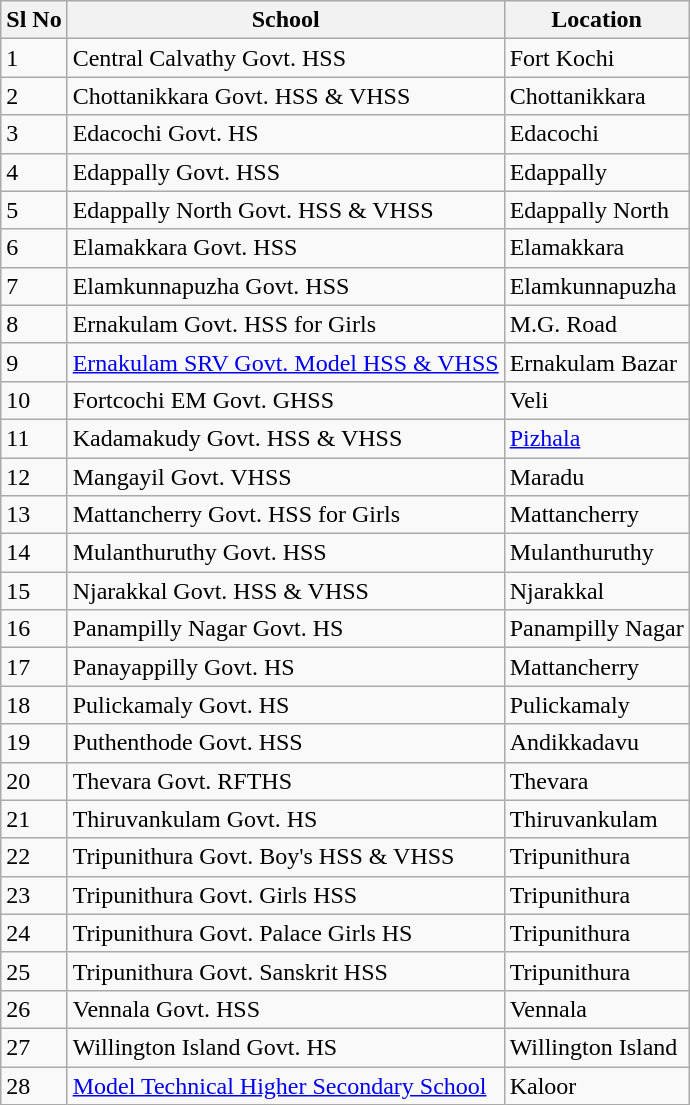<table class="sortable wikitable">
<tr>
<th>Sl No</th>
<th>School</th>
<th>Location</th>
</tr>
<tr>
<td>1</td>
<td>Central Calvathy Govt. HSS</td>
<td>Fort Kochi</td>
</tr>
<tr>
<td>2</td>
<td>Chottanikkara Govt. HSS & VHSS</td>
<td>Chottanikkara</td>
</tr>
<tr>
<td>3</td>
<td>Edacochi Govt. HS</td>
<td>Edacochi</td>
</tr>
<tr>
<td>4</td>
<td>Edappally Govt. HSS</td>
<td>Edappally</td>
</tr>
<tr>
<td>5</td>
<td>Edappally North Govt. HSS & VHSS</td>
<td>Edappally North</td>
</tr>
<tr>
<td>6</td>
<td>Elamakkara Govt. HSS</td>
<td>Elamakkara</td>
</tr>
<tr>
<td>7</td>
<td>Elamkunnapuzha Govt. HSS</td>
<td>Elamkunnapuzha</td>
</tr>
<tr>
<td>8</td>
<td>Ernakulam Govt. HSS for Girls</td>
<td>M.G. Road</td>
</tr>
<tr>
<td>9</td>
<td><a href='#'>Ernakulam SRV Govt. Model HSS & VHSS</a></td>
<td>Ernakulam Bazar</td>
</tr>
<tr>
<td>10</td>
<td>Fortcochi EM Govt. GHSS</td>
<td>Veli</td>
</tr>
<tr>
<td>11</td>
<td>Kadamakudy Govt. HSS & VHSS</td>
<td><a href='#'>Pizhala</a></td>
</tr>
<tr>
<td>12</td>
<td>Mangayil Govt. VHSS</td>
<td>Maradu</td>
</tr>
<tr>
<td>13</td>
<td>Mattancherry Govt. HSS for Girls</td>
<td>Mattancherry</td>
</tr>
<tr>
<td>14</td>
<td>Mulanthuruthy Govt. HSS</td>
<td>Mulanthuruthy</td>
</tr>
<tr>
<td>15</td>
<td>Njarakkal Govt. HSS & VHSS</td>
<td>Njarakkal</td>
</tr>
<tr>
<td>16</td>
<td>Panampilly Nagar Govt. HS</td>
<td>Panampilly Nagar</td>
</tr>
<tr>
<td>17</td>
<td>Panayappilly Govt. HS</td>
<td>Mattancherry</td>
</tr>
<tr>
<td>18</td>
<td>Pulickamaly Govt. HS</td>
<td>Pulickamaly</td>
</tr>
<tr>
<td>19</td>
<td>Puthenthode Govt. HSS</td>
<td>Andikkadavu</td>
</tr>
<tr>
<td>20</td>
<td>Thevara Govt. RFTHS</td>
<td>Thevara</td>
</tr>
<tr>
<td>21</td>
<td>Thiruvankulam Govt. HS</td>
<td>Thiruvankulam</td>
</tr>
<tr>
<td>22</td>
<td>Tripunithura Govt. Boy's HSS & VHSS</td>
<td>Tripunithura</td>
</tr>
<tr>
<td>23</td>
<td>Tripunithura Govt. Girls HSS</td>
<td>Tripunithura</td>
</tr>
<tr>
<td>24</td>
<td>Tripunithura Govt. Palace Girls HS</td>
<td>Tripunithura</td>
</tr>
<tr>
<td>25</td>
<td>Tripunithura Govt. Sanskrit HSS</td>
<td>Tripunithura</td>
</tr>
<tr>
<td>26</td>
<td>Vennala Govt. HSS</td>
<td>Vennala</td>
</tr>
<tr>
<td>27</td>
<td>Willington Island Govt. HS</td>
<td>Willington Island</td>
</tr>
<tr>
<td>28</td>
<td><a href='#'>Model Technical Higher Secondary School</a></td>
<td>Kaloor</td>
</tr>
</table>
